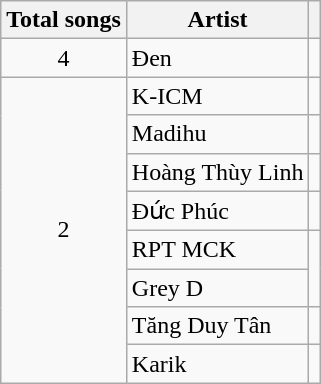<table class="wikitable sortable">
<tr>
<th>Total songs</th>
<th>Artist</th>
<th class="unsortable"></th>
</tr>
<tr>
<td align="center">4</td>
<td>Đen</td>
<td></td>
</tr>
<tr>
<td rowspan="8" align="center">2</td>
<td>K-ICM</td>
<td></td>
</tr>
<tr>
<td>Madihu</td>
<td></td>
</tr>
<tr>
<td>Hoàng Thùy Linh</td>
<td></td>
</tr>
<tr>
<td>Đức Phúc</td>
<td></td>
</tr>
<tr>
<td>RPT MCK</td>
</tr>
<tr>
<td>Grey D</td>
</tr>
<tr>
<td>Tăng Duy Tân</td>
<td></td>
</tr>
<tr>
<td>Karik</td>
<td></td>
</tr>
</table>
